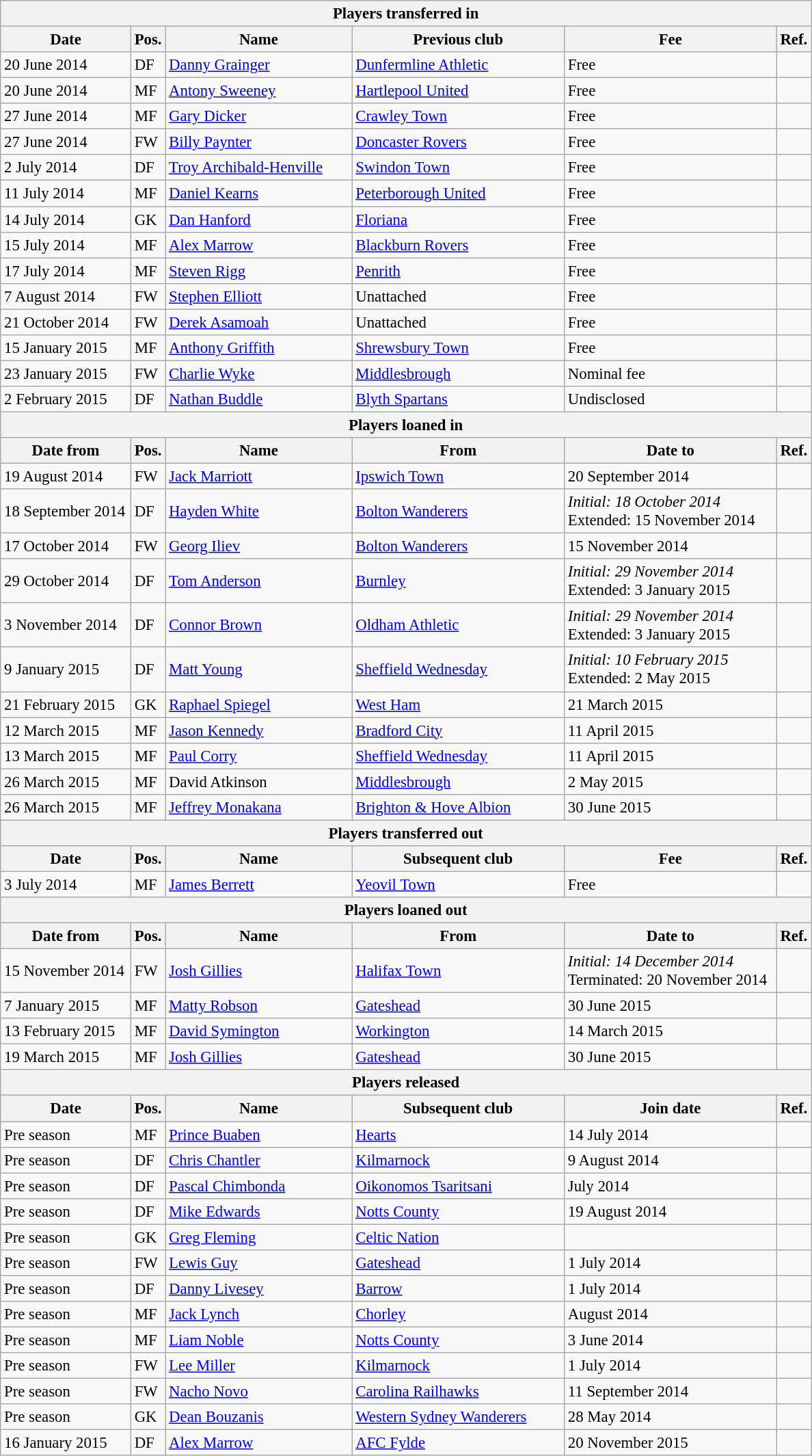<table class="wikitable" style="font-size:95%;">
<tr>
<th colspan="6">Players transferred in</th>
</tr>
<tr>
<th style="width:120px;">Date</th>
<th style="width:25px;">Pos.</th>
<th style="width:175px;">Name</th>
<th style="width:200px;">Previous club</th>
<th style="width:200px;">Fee</th>
<th style="width:25px;">Ref.</th>
</tr>
<tr>
<td>20 June 2014</td>
<td>DF</td>
<td> <a href='#'>Danny Grainger</a></td>
<td> <a href='#'>Dunfermline Athletic</a></td>
<td>Free</td>
<td></td>
</tr>
<tr>
<td>20 June 2014</td>
<td>MF</td>
<td> <a href='#'>Antony Sweeney</a></td>
<td> <a href='#'>Hartlepool United</a></td>
<td>Free</td>
<td></td>
</tr>
<tr>
<td>27 June 2014</td>
<td>MF</td>
<td> <a href='#'>Gary Dicker</a></td>
<td> <a href='#'>Crawley Town</a></td>
<td>Free</td>
<td></td>
</tr>
<tr>
<td>27 June 2014</td>
<td>FW</td>
<td> <a href='#'>Billy Paynter</a></td>
<td> <a href='#'>Doncaster Rovers</a></td>
<td>Free</td>
<td></td>
</tr>
<tr>
<td>2 July 2014</td>
<td>DF</td>
<td> <a href='#'>Troy Archibald-Henville</a></td>
<td> <a href='#'>Swindon Town</a></td>
<td>Free</td>
<td></td>
</tr>
<tr>
<td>11 July 2014</td>
<td>MF</td>
<td> <a href='#'>Daniel Kearns</a></td>
<td> <a href='#'>Peterborough United</a></td>
<td>Free</td>
<td></td>
</tr>
<tr>
<td>14 July 2014</td>
<td>GK</td>
<td> <a href='#'>Dan Hanford</a></td>
<td> <a href='#'>Floriana</a></td>
<td>Free</td>
<td></td>
</tr>
<tr>
<td>15 July 2014</td>
<td>MF</td>
<td> <a href='#'>Alex Marrow</a></td>
<td> <a href='#'>Blackburn Rovers</a></td>
<td>Free</td>
<td></td>
</tr>
<tr>
<td>17 July 2014</td>
<td>MF</td>
<td> <a href='#'>Steven Rigg</a></td>
<td> <a href='#'>Penrith</a></td>
<td>Free</td>
<td></td>
</tr>
<tr>
<td>7 August 2014</td>
<td>FW</td>
<td> <a href='#'>Stephen Elliott</a></td>
<td> Unattached</td>
<td>Free</td>
<td></td>
</tr>
<tr>
<td>21 October 2014</td>
<td>FW</td>
<td> <a href='#'>Derek Asamoah</a></td>
<td> Unattached</td>
<td>Free</td>
<td></td>
</tr>
<tr>
<td>15 January 2015</td>
<td>MF</td>
<td> <a href='#'>Anthony Griffith</a></td>
<td> <a href='#'>Shrewsbury Town</a></td>
<td>Free</td>
<td></td>
</tr>
<tr>
<td>23 January 2015</td>
<td>FW</td>
<td> <a href='#'>Charlie Wyke</a></td>
<td> <a href='#'>Middlesbrough</a></td>
<td>Nominal fee</td>
<td></td>
</tr>
<tr>
<td>2 February 2015</td>
<td>DF</td>
<td> <a href='#'>Nathan Buddle</a></td>
<td> <a href='#'>Blyth Spartans</a></td>
<td>Undisclosed</td>
<td></td>
</tr>
<tr>
<th colspan="6">Players loaned in</th>
</tr>
<tr>
<th>Date from</th>
<th>Pos.</th>
<th>Name</th>
<th>From</th>
<th>Date to</th>
<th>Ref.</th>
</tr>
<tr>
<td>19 August 2014</td>
<td>FW</td>
<td> <a href='#'>Jack Marriott</a></td>
<td> <a href='#'>Ipswich Town</a></td>
<td>20 September 2014</td>
<td></td>
</tr>
<tr>
<td>18 September 2014</td>
<td>DF</td>
<td> <a href='#'>Hayden White</a></td>
<td> <a href='#'>Bolton Wanderers</a></td>
<td><em>Initial: 18 October 2014</em><br>Extended: 15 November 2014</td>
<td><br></td>
</tr>
<tr>
<td>17 October 2014</td>
<td>FW</td>
<td> <a href='#'>Georg Iliev</a></td>
<td> <a href='#'>Bolton Wanderers</a></td>
<td>15 November 2014</td>
<td></td>
</tr>
<tr>
<td>29 October 2014</td>
<td>DF</td>
<td> <a href='#'>Tom Anderson</a></td>
<td> <a href='#'>Burnley</a></td>
<td><em>Initial: 29 November 2014</em><br>Extended: 3 January 2015</td>
<td><br></td>
</tr>
<tr>
<td>3 November 2014</td>
<td>DF</td>
<td> <a href='#'>Connor Brown</a></td>
<td> <a href='#'>Oldham Athletic</a></td>
<td><em>Initial: 29 November 2014</em><br>Extended: 3 January 2015</td>
<td><br></td>
</tr>
<tr>
<td>9 January 2015</td>
<td>DF</td>
<td> <a href='#'>Matt Young</a></td>
<td> <a href='#'>Sheffield Wednesday</a></td>
<td><em>Initial: 10 February 2015</em><br>Extended: 2 May 2015</td>
<td><br></td>
</tr>
<tr>
<td>21 February 2015</td>
<td>GK</td>
<td> <a href='#'>Raphael Spiegel</a></td>
<td> <a href='#'>West Ham</a></td>
<td>21 March 2015</td>
<td></td>
</tr>
<tr>
<td>12 March 2015</td>
<td>MF</td>
<td> <a href='#'>Jason Kennedy</a></td>
<td> <a href='#'>Bradford City</a></td>
<td>11 April 2015</td>
<td></td>
</tr>
<tr>
<td>13 March 2015</td>
<td>MF</td>
<td> <a href='#'>Paul Corry</a></td>
<td> <a href='#'>Sheffield Wednesday</a></td>
<td>11 April 2015</td>
<td></td>
</tr>
<tr>
<td>26 March 2015</td>
<td>MF</td>
<td> David Atkinson</td>
<td> <a href='#'>Middlesbrough</a></td>
<td>2 May 2015</td>
<td></td>
</tr>
<tr>
<td>26 March 2015</td>
<td>MF</td>
<td> <a href='#'>Jeffrey Monakana</a></td>
<td> <a href='#'>Brighton & Hove Albion</a></td>
<td>30 June 2015</td>
<td></td>
</tr>
<tr>
<th colspan="6">Players transferred out</th>
</tr>
<tr>
<th>Date</th>
<th>Pos.</th>
<th>Name</th>
<th>Subsequent club</th>
<th>Fee</th>
<th>Ref.</th>
</tr>
<tr>
<td>3 July 2014</td>
<td>MF</td>
<td> <a href='#'>James Berrett</a></td>
<td> <a href='#'>Yeovil Town</a></td>
<td>Free</td>
<td></td>
</tr>
<tr>
<th colspan="6">Players loaned out</th>
</tr>
<tr>
<th>Date from</th>
<th>Pos.</th>
<th>Name</th>
<th>From</th>
<th>Date to</th>
<th>Ref.</th>
</tr>
<tr>
<td>15 November 2014</td>
<td>FW</td>
<td> <a href='#'>Josh Gillies</a></td>
<td> <a href='#'>Halifax Town</a></td>
<td><em>Initial: 14 December 2014</em><br>Terminated: 20 November 2014</td>
<td><br></td>
</tr>
<tr>
<td>7 January 2015</td>
<td>MF</td>
<td> <a href='#'>Matty Robson</a></td>
<td> <a href='#'>Gateshead</a></td>
<td>30 June 2015</td>
<td></td>
</tr>
<tr>
<td>13 February 2015</td>
<td>MF</td>
<td> <a href='#'>David Symington</a></td>
<td> <a href='#'>Workington</a></td>
<td>14 March 2015</td>
<td></td>
</tr>
<tr>
<td>19 March 2015</td>
<td>MF</td>
<td> <a href='#'>Josh Gillies</a></td>
<td> <a href='#'>Gateshead</a></td>
<td>30 June 2015</td>
<td></td>
</tr>
<tr>
<th colspan="6">Players released</th>
</tr>
<tr>
<th>Date</th>
<th>Pos.</th>
<th>Name</th>
<th>Subsequent club</th>
<th>Join date</th>
<th>Ref.</th>
</tr>
<tr>
<td>Pre season</td>
<td>MF</td>
<td> <a href='#'>Prince Buaben</a></td>
<td> <a href='#'>Hearts</a></td>
<td>14 July 2014</td>
<td></td>
</tr>
<tr>
<td>Pre season</td>
<td>DF</td>
<td> <a href='#'>Chris Chantler</a></td>
<td> <a href='#'>Kilmarnock</a></td>
<td>9 August 2014</td>
<td></td>
</tr>
<tr>
<td>Pre season</td>
<td>DF</td>
<td> <a href='#'>Pascal Chimbonda</a></td>
<td> <a href='#'>Oikonomos Tsaritsani</a></td>
<td>July 2014</td>
<td></td>
</tr>
<tr>
<td>Pre season</td>
<td>DF</td>
<td> <a href='#'>Mike Edwards</a></td>
<td> <a href='#'>Notts County</a></td>
<td>19 August 2014</td>
<td></td>
</tr>
<tr>
<td>Pre season</td>
<td>GK</td>
<td> <a href='#'>Greg Fleming</a></td>
<td> <a href='#'>Celtic Nation</a></td>
<td></td>
<td></td>
</tr>
<tr>
<td>Pre season</td>
<td>FW</td>
<td> <a href='#'>Lewis Guy</a></td>
<td> <a href='#'>Gateshead</a></td>
<td>1 July 2014</td>
<td></td>
</tr>
<tr>
<td>Pre season</td>
<td>DF</td>
<td> <a href='#'>Danny Livesey</a></td>
<td> <a href='#'>Barrow</a></td>
<td>1 July 2014</td>
<td></td>
</tr>
<tr>
<td>Pre season</td>
<td>MF</td>
<td> <a href='#'>Jack Lynch</a></td>
<td> <a href='#'>Chorley</a></td>
<td>August 2014</td>
<td></td>
</tr>
<tr>
<td>Pre season</td>
<td>MF</td>
<td> <a href='#'>Liam Noble</a></td>
<td> <a href='#'>Notts County</a></td>
<td>3 June 2014</td>
<td></td>
</tr>
<tr>
<td>Pre season</td>
<td>FW</td>
<td> <a href='#'>Lee Miller</a></td>
<td> <a href='#'>Kilmarnock</a></td>
<td>1 July 2014</td>
<td></td>
</tr>
<tr>
<td>Pre season</td>
<td>FW</td>
<td> <a href='#'>Nacho Novo</a></td>
<td> <a href='#'>Carolina Railhawks</a></td>
<td>11 September 2014</td>
<td></td>
</tr>
<tr>
<td>Pre season</td>
<td>GK</td>
<td> <a href='#'>Dean Bouzanis</a></td>
<td> <a href='#'>Western Sydney Wanderers</a></td>
<td>28 May 2014</td>
<td></td>
</tr>
<tr>
<td>16 January 2015</td>
<td>DF</td>
<td> <a href='#'>Alex Marrow</a></td>
<td> <a href='#'>AFC Fylde</a></td>
<td>20 November 2015</td>
<td></td>
</tr>
</table>
